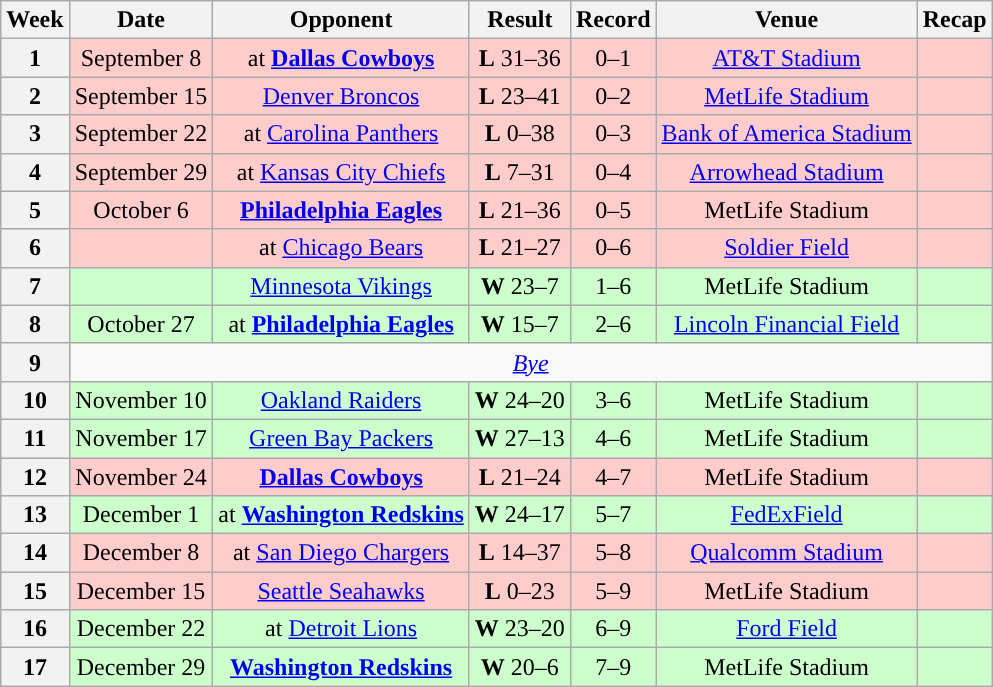<table class="wikitable" style="text-align:center">
<tr>
<th>Week</th>
<th>Date</th>
<th>Opponent</th>
<th>Result</th>
<th>Record</th>
<th>Venue</th>
<th>Recap</th>
</tr>
<tr style="background:#fcc">
<th>1</th>
<td>September 8</td>
<td>at <strong><a href='#'>Dallas Cowboys</a></strong></td>
<td><strong>L</strong> 31–36</td>
<td>0–1</td>
<td><a href='#'>AT&T Stadium</a></td>
<td></td>
</tr>
<tr style="background:#fcc">
<th>2</th>
<td>September 15</td>
<td><a href='#'>Denver Broncos</a></td>
<td><strong>L</strong> 23–41</td>
<td>0–2</td>
<td><a href='#'>MetLife Stadium</a></td>
<td></td>
</tr>
<tr style="background:#fcc">
<th>3</th>
<td>September 22</td>
<td>at <a href='#'>Carolina Panthers</a></td>
<td><strong>L</strong> 0–38</td>
<td>0–3</td>
<td><a href='#'>Bank of America Stadium</a></td>
<td></td>
</tr>
<tr style="background:#fcc">
<th>4</th>
<td>September 29</td>
<td>at <a href='#'>Kansas City Chiefs</a></td>
<td><strong>L</strong> 7–31</td>
<td>0–4</td>
<td><a href='#'>Arrowhead Stadium</a></td>
<td></td>
</tr>
<tr style="background:#fcc">
<th>5</th>
<td>October 6</td>
<td><strong><a href='#'>Philadelphia Eagles</a></strong></td>
<td><strong>L</strong> 21–36</td>
<td>0–5</td>
<td>MetLife Stadium</td>
<td></td>
</tr>
<tr style="background:#fcc">
<th>6</th>
<td></td>
<td>at <a href='#'>Chicago Bears</a></td>
<td><strong>L</strong> 21–27</td>
<td>0–6</td>
<td><a href='#'>Soldier Field</a></td>
<td></td>
</tr>
<tr style="background:#cfc">
<th>7</th>
<td></td>
<td><a href='#'>Minnesota Vikings</a></td>
<td><strong>W</strong> 23–7</td>
<td>1–6</td>
<td>MetLife Stadium</td>
<td></td>
</tr>
<tr style="background:#cfc">
<th>8</th>
<td>October 27</td>
<td>at <strong><a href='#'>Philadelphia Eagles</a></strong></td>
<td><strong>W</strong> 15–7</td>
<td>2–6</td>
<td><a href='#'>Lincoln Financial Field</a></td>
<td></td>
</tr>
<tr>
<th>9</th>
<td colspan="6"><em><a href='#'>Bye</a></em></td>
</tr>
<tr style="background:#cfc">
<th>10</th>
<td>November 10</td>
<td><a href='#'>Oakland Raiders</a></td>
<td><strong>W</strong> 24–20</td>
<td>3–6</td>
<td>MetLife Stadium</td>
<td></td>
</tr>
<tr style="background:#cfc">
<th>11</th>
<td>November 17</td>
<td><a href='#'>Green Bay Packers</a></td>
<td><strong>W</strong> 27–13</td>
<td>4–6</td>
<td>MetLife Stadium</td>
<td></td>
</tr>
<tr style="background:#fcc">
<th>12</th>
<td>November 24</td>
<td><strong><a href='#'>Dallas Cowboys</a></strong></td>
<td><strong>L</strong> 21–24</td>
<td>4–7</td>
<td>MetLife Stadium</td>
<td></td>
</tr>
<tr style="background:#cfc">
<th>13</th>
<td>December 1</td>
<td>at <strong><a href='#'>Washington Redskins</a></strong></td>
<td><strong>W</strong> 24–17</td>
<td>5–7</td>
<td><a href='#'>FedExField</a></td>
<td></td>
</tr>
<tr style="background:#fcc">
<th>14</th>
<td>December 8</td>
<td>at <a href='#'>San Diego Chargers</a></td>
<td><strong>L</strong> 14–37</td>
<td>5–8</td>
<td><a href='#'>Qualcomm Stadium</a></td>
<td></td>
</tr>
<tr style="background:#fcc">
<th>15</th>
<td>December 15</td>
<td><a href='#'>Seattle Seahawks</a></td>
<td><strong>L</strong> 0–23</td>
<td>5–9</td>
<td>MetLife Stadium</td>
<td></td>
</tr>
<tr style="background:#cfc">
<th>16</th>
<td>December 22</td>
<td>at <a href='#'>Detroit Lions</a></td>
<td><strong>W</strong> 23–20 </td>
<td>6–9</td>
<td><a href='#'>Ford Field</a></td>
<td></td>
</tr>
<tr style="background:#cfc">
<th>17</th>
<td>December 29</td>
<td><strong><a href='#'>Washington Redskins</a></strong></td>
<td><strong>W</strong> 20–6</td>
<td>7–9</td>
<td>MetLife Stadium</td>
<td></td>
</tr>
</table>
